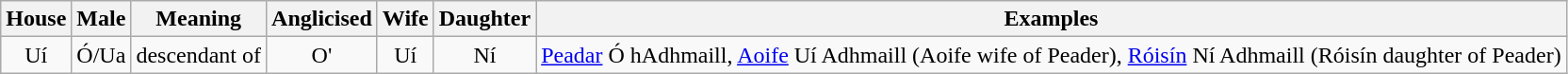<table class="wikitable" align="center" style="text-align:center">
<tr>
<th>House</th>
<th>Male</th>
<th>Meaning</th>
<th>Anglicised</th>
<th>Wife</th>
<th>Daughter</th>
<th>Examples</th>
</tr>
<tr>
<td>Uí</td>
<td>Ó/Ua</td>
<td>descendant of</td>
<td>O'</td>
<td>Uí</td>
<td>Ní</td>
<td><a href='#'>Peadar</a> Ó hAdhmaill, <a href='#'>Aoife</a> Uí Adhmaill (Aoife wife of Peader), <a href='#'>Róisín</a> Ní Adhmaill (Róisín daughter of Peader)</td>
</tr>
</table>
